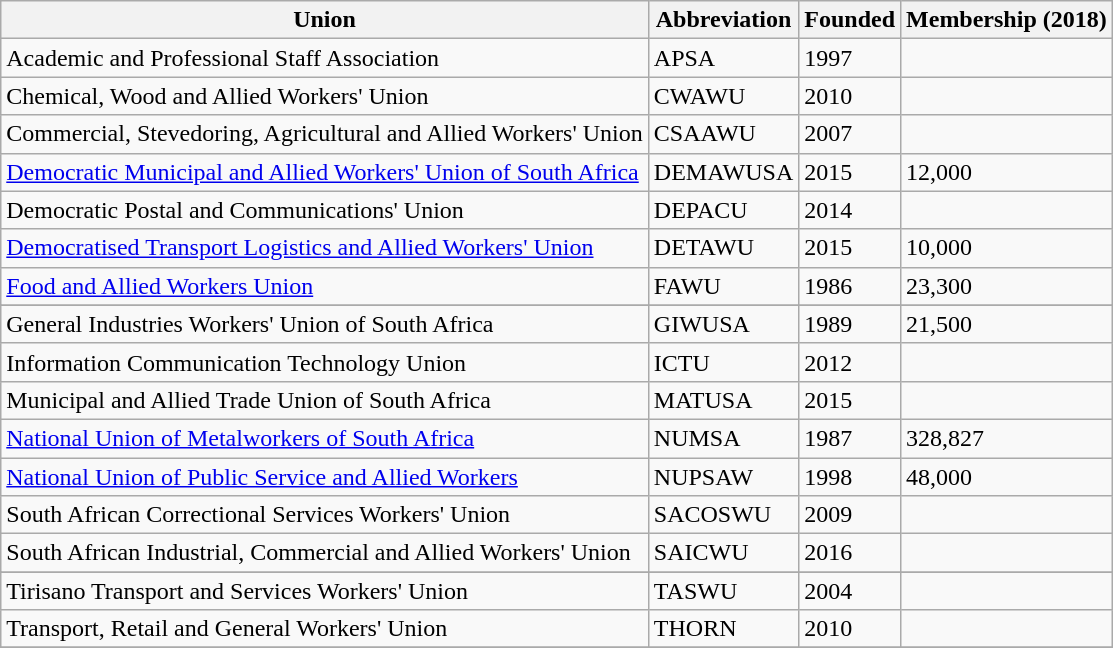<table class="wikitable sortable">
<tr>
<th>Union</th>
<th>Abbreviation</th>
<th>Founded</th>
<th>Membership (2018)</th>
</tr>
<tr>
<td>Academic and Professional Staff Association</td>
<td>APSA</td>
<td>1997</td>
<td></td>
</tr>
<tr>
<td>Chemical, Wood and Allied Workers' Union</td>
<td>CWAWU</td>
<td>2010</td>
<td></td>
</tr>
<tr>
<td>Commercial, Stevedoring, Agricultural and Allied Workers' Union</td>
<td>CSAAWU</td>
<td>2007</td>
<td></td>
</tr>
<tr>
<td><a href='#'>Democratic Municipal and Allied Workers' Union of South Africa</a></td>
<td>DEMAWUSA</td>
<td>2015</td>
<td>12,000</td>
</tr>
<tr>
<td>Democratic Postal and Communications' Union</td>
<td>DEPACU</td>
<td>2014</td>
<td></td>
</tr>
<tr>
<td><a href='#'>Democratised Transport Logistics and Allied Workers' Union</a></td>
<td>DETAWU</td>
<td>2015</td>
<td>10,000</td>
</tr>
<tr>
<td><a href='#'>Food and Allied Workers Union</a></td>
<td>FAWU</td>
<td>1986</td>
<td>23,300</td>
</tr>
<tr>
</tr>
<tr>
<td>General Industries Workers' Union of South Africa</td>
<td>GIWUSA</td>
<td>1989</td>
<td>21,500</td>
</tr>
<tr>
<td>Information Communication Technology Union</td>
<td>ICTU</td>
<td>2012</td>
<td></td>
</tr>
<tr>
<td>Municipal and Allied Trade Union of South Africa</td>
<td>MATUSA</td>
<td>2015</td>
<td></td>
</tr>
<tr>
<td><a href='#'>National Union of Metalworkers of South Africa</a></td>
<td>NUMSA</td>
<td>1987</td>
<td>328,827</td>
</tr>
<tr>
<td><a href='#'>National Union of Public Service and Allied Workers</a></td>
<td>NUPSAW</td>
<td>1998</td>
<td>48,000</td>
</tr>
<tr>
<td>South African Correctional Services Workers' Union</td>
<td>SACOSWU</td>
<td>2009</td>
<td></td>
</tr>
<tr>
<td>South African Industrial, Commercial and Allied Workers' Union</td>
<td>SAICWU</td>
<td>2016</td>
<td></td>
</tr>
<tr>
</tr>
<tr>
<td>Tirisano Transport and Services Workers' Union</td>
<td>TASWU</td>
<td>2004</td>
<td></td>
</tr>
<tr>
<td>Transport, Retail and General Workers' Union</td>
<td>THORN</td>
<td>2010</td>
<td></td>
</tr>
<tr>
</tr>
</table>
